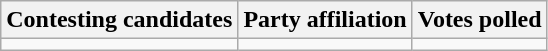<table class="wikitable sortable">
<tr>
<th>Contesting candidates</th>
<th>Party affiliation</th>
<th>Votes polled</th>
</tr>
<tr>
<td></td>
<td></td>
<td></td>
</tr>
</table>
